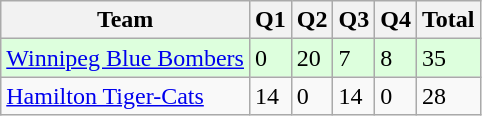<table class="wikitable">
<tr>
<th>Team</th>
<th>Q1</th>
<th>Q2</th>
<th>Q3</th>
<th>Q4</th>
<th>Total</th>
</tr>
<tr style="background-color:#ddffdd">
<td><a href='#'>Winnipeg Blue Bombers</a></td>
<td>0</td>
<td>20</td>
<td>7</td>
<td>8</td>
<td>35</td>
</tr>
<tr>
<td><a href='#'>Hamilton Tiger-Cats</a></td>
<td>14</td>
<td>0</td>
<td>14</td>
<td>0</td>
<td>28</td>
</tr>
</table>
